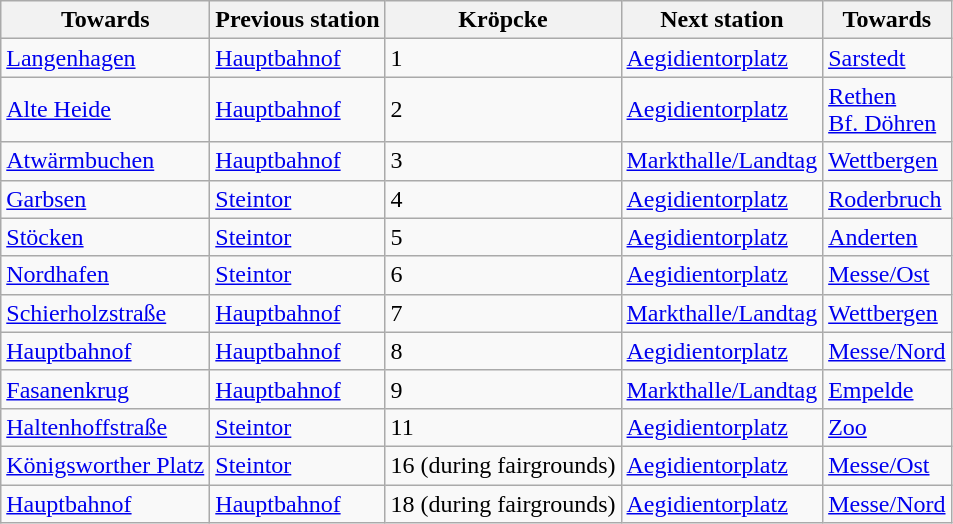<table class="wikitable sortable">
<tr>
<th>Towards</th>
<th>Previous station</th>
<th>Kröpcke</th>
<th>Next station</th>
<th>Towards</th>
</tr>
<tr>
<td><a href='#'>Langenhagen</a></td>
<td><a href='#'>Hauptbahnof</a></td>
<td>1</td>
<td><a href='#'>Aegidientorplatz</a></td>
<td><a href='#'>Sarstedt</a></td>
</tr>
<tr>
<td><a href='#'>Alte Heide</a></td>
<td><a href='#'>Hauptbahnof</a></td>
<td>2</td>
<td><a href='#'>Aegidientorplatz</a></td>
<td><a href='#'>Rethen</a><br><a href='#'>Bf. Döhren</a></td>
</tr>
<tr>
<td><a href='#'>Atwärmbuchen</a></td>
<td><a href='#'>Hauptbahnof</a></td>
<td>3</td>
<td><a href='#'>Markthalle/Landtag</a></td>
<td><a href='#'>Wettbergen</a></td>
</tr>
<tr>
<td><a href='#'>Garbsen</a></td>
<td><a href='#'>Steintor</a></td>
<td>4</td>
<td><a href='#'>Aegidientorplatz</a></td>
<td><a href='#'>Roderbruch</a></td>
</tr>
<tr>
<td><a href='#'>Stöcken</a></td>
<td><a href='#'>Steintor</a></td>
<td>5</td>
<td><a href='#'>Aegidientorplatz</a></td>
<td><a href='#'>Anderten</a></td>
</tr>
<tr>
<td><a href='#'>Nordhafen</a></td>
<td><a href='#'>Steintor</a></td>
<td>6</td>
<td><a href='#'>Aegidientorplatz</a></td>
<td><a href='#'>Messe/Ost</a></td>
</tr>
<tr>
<td><a href='#'>Schierholzstraße</a></td>
<td><a href='#'>Hauptbahnof</a></td>
<td>7</td>
<td><a href='#'>Markthalle/Landtag</a></td>
<td><a href='#'>Wettbergen</a></td>
</tr>
<tr>
<td><a href='#'>Hauptbahnof</a></td>
<td><a href='#'>Hauptbahnof</a></td>
<td>8</td>
<td><a href='#'>Aegidientorplatz</a></td>
<td><a href='#'>Messe/Nord</a></td>
</tr>
<tr>
<td><a href='#'>Fasanenkrug</a></td>
<td><a href='#'>Hauptbahnof</a></td>
<td>9</td>
<td><a href='#'>Markthalle/Landtag</a></td>
<td><a href='#'>Empelde</a></td>
</tr>
<tr>
<td><a href='#'>Haltenhoffstraße</a></td>
<td><a href='#'>Steintor</a></td>
<td>11</td>
<td><a href='#'>Aegidientorplatz</a></td>
<td><a href='#'>Zoo</a></td>
</tr>
<tr>
<td><a href='#'>Königsworther Platz</a></td>
<td><a href='#'>Steintor</a></td>
<td>16 (during fairgrounds)</td>
<td><a href='#'>Aegidientorplatz</a></td>
<td><a href='#'>Messe/Ost</a></td>
</tr>
<tr>
<td><a href='#'>Hauptbahnof</a></td>
<td><a href='#'>Hauptbahnof</a></td>
<td>18 (during fairgrounds)</td>
<td><a href='#'>Aegidientorplatz</a></td>
<td><a href='#'>Messe/Nord</a></td>
</tr>
</table>
